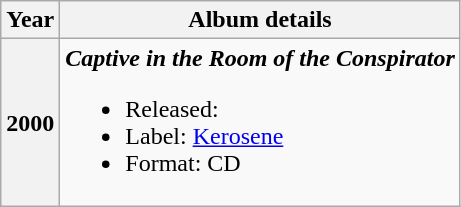<table class="wikitable plainrowheaders" style="text-align:center;">
<tr>
<th>Year</th>
<th>Album details</th>
</tr>
<tr>
<th scope="row">2000</th>
<td align=left><strong><em>Captive in the Room of the Conspirator</em></strong><br><ul><li>Released: </li><li>Label: <a href='#'>Kerosene</a></li><li>Format: CD</li></ul></td>
</tr>
</table>
